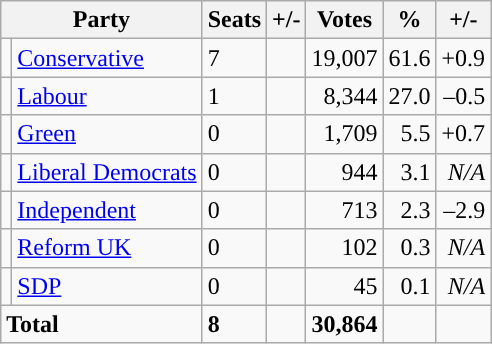<table class="wikitable sortable">
<tr>
<th colspan="2">Party</th>
<th>Seats</th>
<th>+/-</th>
<th>Votes</th>
<th>%</th>
<th>+/-</th>
</tr>
<tr>
<td style="background-color: "></td>
<td><a href='#'>Conservative</a></td>
<td>7</td>
<td></td>
<td style="text-align:right;">19,007</td>
<td style="text-align:right;">61.6</td>
<td style="text-align:right;">+0.9</td>
</tr>
<tr>
<td style="background-color: "></td>
<td><a href='#'>Labour</a></td>
<td>1</td>
<td></td>
<td style="text-align:right;">8,344</td>
<td style="text-align:right;">27.0</td>
<td style="text-align:right;">–0.5</td>
</tr>
<tr>
<td style="background-color: "></td>
<td><a href='#'>Green</a></td>
<td>0</td>
<td></td>
<td style="text-align:right;">1,709</td>
<td style="text-align:right;">5.5</td>
<td style="text-align:right;">+0.7</td>
</tr>
<tr>
<td style="background-color: "></td>
<td><a href='#'>Liberal Democrats</a></td>
<td>0</td>
<td></td>
<td style="text-align:right;">944</td>
<td style="text-align:right;">3.1</td>
<td style="text-align:right;"><em>N/A</em></td>
</tr>
<tr>
<td style="background-color: "></td>
<td><a href='#'>Independent</a></td>
<td>0</td>
<td></td>
<td style="text-align:right;">713</td>
<td style="text-align:right;">2.3</td>
<td style="text-align:right;">–2.9</td>
</tr>
<tr>
<td style="background-color: "></td>
<td><a href='#'>Reform UK</a></td>
<td>0</td>
<td></td>
<td style="text-align:right;">102</td>
<td style="text-align:right;">0.3</td>
<td style="text-align:right;"><em>N/A</em></td>
</tr>
<tr>
<td style="background-color: "></td>
<td><a href='#'>SDP</a></td>
<td>0</td>
<td></td>
<td style="text-align:right;">45</td>
<td style="text-align:right;">0.1</td>
<td style="text-align:right;"><em>N/A</em></td>
</tr>
<tr>
<td colspan="2"><strong>Total</strong></td>
<td><strong>8</strong></td>
<td></td>
<td style="text-align:right;"><strong>30,864</strong></td>
<td style="text-align:right;"></td>
<td style="text-align:right;"></td>
</tr>
</table>
